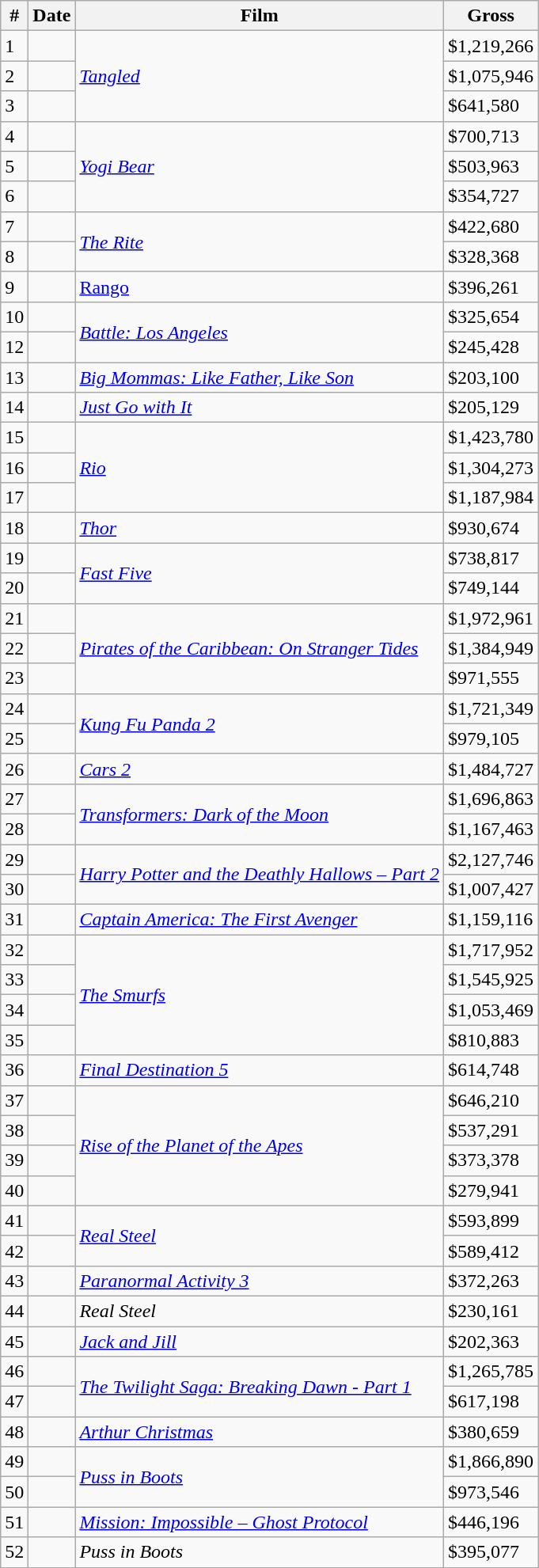<table class="wikitable sortable">
<tr>
<th>#</th>
<th>Date</th>
<th>Film</th>
<th>Gross</th>
</tr>
<tr>
<td>1</td>
<td></td>
<td rowspan="3"><em><a href='#'>Tangled</a></em></td>
<td>$1,219,266</td>
</tr>
<tr>
<td>2</td>
<td></td>
<td>$1,075,946</td>
</tr>
<tr>
<td>3</td>
<td></td>
<td>$641,580</td>
</tr>
<tr>
<td>4</td>
<td></td>
<td rowspan="3"><em><a href='#'>Yogi Bear</a></em></td>
<td>$700,713</td>
</tr>
<tr>
<td>5</td>
<td></td>
<td>$503,963</td>
</tr>
<tr>
<td>6</td>
<td></td>
<td>$354,727</td>
</tr>
<tr>
<td>7</td>
<td></td>
<td rowspan="2"><em><a href='#'>The Rite</a></em></td>
<td>$422,680</td>
</tr>
<tr>
<td>8</td>
<td></td>
<td>$328,368</td>
</tr>
<tr>
<td>9</td>
<td></td>
<td><em><a href='#'></em>Rango<em></a></em></td>
<td>$396,261</td>
</tr>
<tr>
<td>10</td>
<td></td>
<td rowspan="2"><em><a href='#'>Battle: Los Angeles</a></em></td>
<td>$325,654</td>
</tr>
<tr>
<td>12</td>
<td></td>
<td>$245,428</td>
</tr>
<tr>
<td>13</td>
<td></td>
<td><em><a href='#'>Big Mommas: Like Father, Like Son</a></em></td>
<td>$203,100</td>
</tr>
<tr>
<td>14</td>
<td></td>
<td><em><a href='#'>Just Go with It</a></em></td>
<td>$205,129</td>
</tr>
<tr>
<td>15</td>
<td></td>
<td rowspan="3"><em><a href='#'>Rio</a></em></td>
<td>$1,423,780</td>
</tr>
<tr>
<td>16</td>
<td></td>
<td>$1,304,273</td>
</tr>
<tr>
<td>17</td>
<td></td>
<td>$1,187,984</td>
</tr>
<tr>
<td>18</td>
<td></td>
<td><em><a href='#'>Thor</a></em></td>
<td>$930,674</td>
</tr>
<tr>
<td>19</td>
<td></td>
<td rowspan="2"><em><a href='#'>Fast Five</a></em></td>
<td>$738,817</td>
</tr>
<tr>
<td>20</td>
<td></td>
<td>$749,144</td>
</tr>
<tr>
<td>21</td>
<td></td>
<td rowspan="3"><em><a href='#'>Pirates of the Caribbean: On Stranger Tides</a></em></td>
<td>$1,972,961</td>
</tr>
<tr>
<td>22</td>
<td></td>
<td>$1,384,949</td>
</tr>
<tr>
<td>23</td>
<td></td>
<td>$971,555</td>
</tr>
<tr>
<td>24</td>
<td></td>
<td rowspan="2"><em><a href='#'>Kung Fu Panda 2</a></em></td>
<td>$1,721,349</td>
</tr>
<tr>
<td>25</td>
<td></td>
<td>$979,105</td>
</tr>
<tr>
<td>26</td>
<td></td>
<td><em><a href='#'>Cars 2</a></em></td>
<td>$1,484,727</td>
</tr>
<tr>
<td>27</td>
<td></td>
<td rowspan="2"><em><a href='#'>Transformers: Dark of the Moon</a></em></td>
<td>$1,696,863</td>
</tr>
<tr>
<td>28</td>
<td></td>
<td>$1,167,463</td>
</tr>
<tr>
<td>29</td>
<td></td>
<td rowspan="2"><em><a href='#'>Harry Potter and the Deathly Hallows – Part 2</a></em></td>
<td>$2,127,746</td>
</tr>
<tr>
<td>30</td>
<td></td>
<td>$1,007,427</td>
</tr>
<tr>
<td>31</td>
<td></td>
<td><em><a href='#'>Captain America: The First Avenger</a></em></td>
<td>$1,159,116</td>
</tr>
<tr>
<td>32</td>
<td></td>
<td rowspan="4"><em><a href='#'>The Smurfs</a></em></td>
<td>$1,717,952</td>
</tr>
<tr>
<td>33</td>
<td></td>
<td>$1,545,925</td>
</tr>
<tr>
<td>34</td>
<td></td>
<td>$1,053,469</td>
</tr>
<tr>
<td>35</td>
<td></td>
<td>$810,883</td>
</tr>
<tr>
<td>36</td>
<td></td>
<td><em><a href='#'>Final Destination 5</a></em></td>
<td>$614,748</td>
</tr>
<tr>
<td>37</td>
<td></td>
<td rowspan="4"><em><a href='#'>Rise of the Planet of the Apes</a></em></td>
<td>$646,210</td>
</tr>
<tr>
<td>38</td>
<td></td>
<td>$537,291</td>
</tr>
<tr>
<td>39</td>
<td></td>
<td>$373,378</td>
</tr>
<tr>
<td>40</td>
<td></td>
<td>$279,941</td>
</tr>
<tr>
<td>41</td>
<td></td>
<td rowspan="2"><em><a href='#'>Real Steel</a></em></td>
<td>$593,899</td>
</tr>
<tr>
<td>42</td>
<td></td>
<td>$589,412</td>
</tr>
<tr>
<td>43</td>
<td></td>
<td><em><a href='#'>Paranormal Activity 3</a></em></td>
<td>$372,263</td>
</tr>
<tr>
<td>44</td>
<td></td>
<td><em>Real Steel</em></td>
<td>$230,161</td>
</tr>
<tr>
<td>45</td>
<td></td>
<td><em><a href='#'>Jack and Jill</a></em></td>
<td>$202,363</td>
</tr>
<tr>
<td>46</td>
<td></td>
<td rowspan="2"><em><a href='#'>The Twilight Saga: Breaking Dawn - Part 1</a></em></td>
<td>$1,265,785</td>
</tr>
<tr>
<td>47</td>
<td></td>
<td>$617,198</td>
</tr>
<tr>
<td>48</td>
<td></td>
<td><em><a href='#'>Arthur Christmas</a></em></td>
<td>$380,659</td>
</tr>
<tr>
<td>49</td>
<td></td>
<td rowspan="2"><em><a href='#'>Puss in Boots</a></em></td>
<td>$1,866,890</td>
</tr>
<tr>
<td>50</td>
<td></td>
<td>$973,546</td>
</tr>
<tr>
<td>51</td>
<td></td>
<td><em><a href='#'>Mission: Impossible – Ghost Protocol</a></em></td>
<td>$446,196</td>
</tr>
<tr>
<td>52</td>
<td></td>
<td><em>Puss in Boots</em></td>
<td>$395,077</td>
</tr>
</table>
